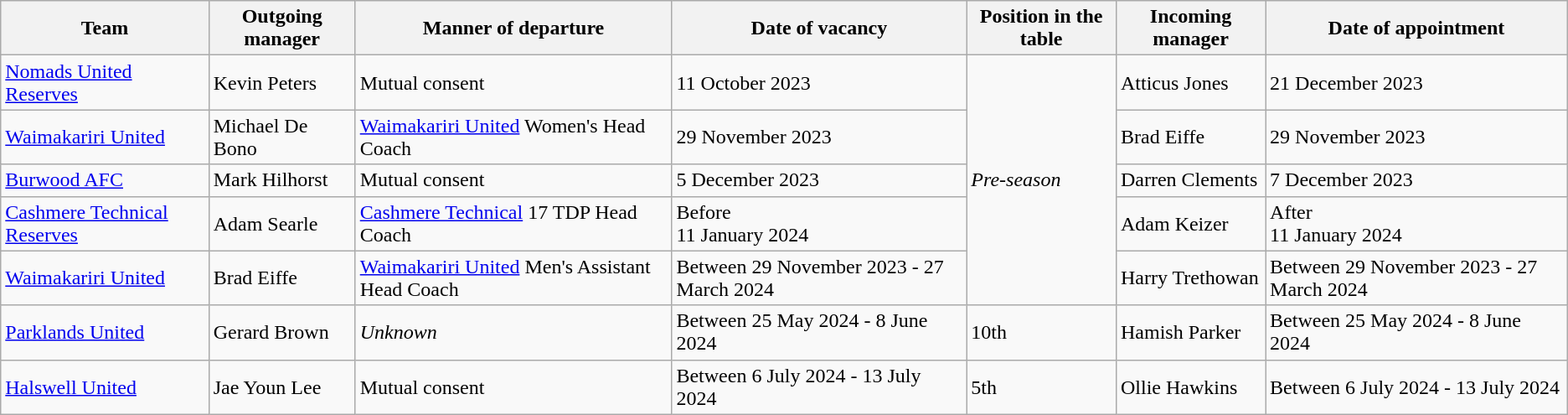<table class="wikitable">
<tr>
<th>Team</th>
<th>Outgoing manager</th>
<th>Manner of departure</th>
<th>Date of vacancy</th>
<th>Position in the table</th>
<th>Incoming manager</th>
<th>Date of appointment</th>
</tr>
<tr>
<td><a href='#'>Nomads United Reserves</a></td>
<td> Kevin Peters</td>
<td>Mutual consent</td>
<td>11 October 2023</td>
<td rowspan="5"><em>Pre-season</em></td>
<td> Atticus Jones</td>
<td>21 December 2023</td>
</tr>
<tr>
<td><a href='#'>Waimakariri United</a></td>
<td>Michael De Bono</td>
<td><a href='#'>Waimakariri United</a> Women's Head Coach</td>
<td>29 November 2023</td>
<td>Brad Eiffe</td>
<td>29 November 2023</td>
</tr>
<tr>
<td><a href='#'>Burwood AFC</a></td>
<td>Mark Hilhorst</td>
<td>Mutual consent</td>
<td>5 December 2023</td>
<td>Darren Clements</td>
<td>7 December 2023</td>
</tr>
<tr>
<td><a href='#'>Cashmere Technical Reserves</a></td>
<td> Adam Searle</td>
<td><a href='#'>Cashmere Technical</a> 17 TDP Head Coach</td>
<td>Before<br>11 January 2024</td>
<td> Adam Keizer</td>
<td>After<br>11 January 2024</td>
</tr>
<tr>
<td><a href='#'>Waimakariri United</a></td>
<td>Brad Eiffe</td>
<td><a href='#'>Waimakariri United</a> Men's Assistant Head Coach</td>
<td>Between 29 November 2023 - 27 March 2024</td>
<td> Harry Trethowan</td>
<td>Between 29 November 2023 - 27 March 2024</td>
</tr>
<tr>
<td><a href='#'>Parklands United</a></td>
<td>Gerard Brown</td>
<td><em>Unknown</em></td>
<td>Between 25 May 2024 - 8 June 2024</td>
<td>10th</td>
<td>Hamish Parker</td>
<td>Between 25 May 2024 - 8 June 2024</td>
</tr>
<tr>
<td><a href='#'>Halswell United</a></td>
<td> Jae Youn Lee</td>
<td>Mutual consent</td>
<td>Between 6 July 2024 - 13 July 2024</td>
<td>5th</td>
<td> Ollie Hawkins</td>
<td>Between 6 July 2024 - 13 July 2024</td>
</tr>
</table>
